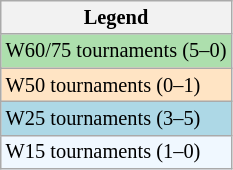<table class=wikitable style="font-size:85%">
<tr>
<th>Legend</th>
</tr>
<tr style="background:#addfad;">
<td>W60/75 tournaments (5–0)</td>
</tr>
<tr style="background:#ffe4c4;">
<td>W50 tournaments (0–1)</td>
</tr>
<tr style="background:lightblue;">
<td>W25 tournaments (3–5)</td>
</tr>
<tr style="background:#f0f8ff;">
<td>W15 tournaments (1–0)</td>
</tr>
</table>
